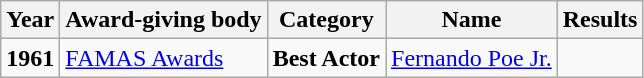<table class="wikitable">
<tr>
<th>Year</th>
<th>Award-giving body</th>
<th>Category</th>
<th>Name</th>
<th>Results</th>
</tr>
<tr>
<td><strong>1961</strong></td>
<td><a href='#'>FAMAS Awards</a></td>
<td align="center"><strong>Best Actor</strong></td>
<td><a href='#'>Fernando Poe Jr.</a></td>
<td></td>
</tr>
</table>
